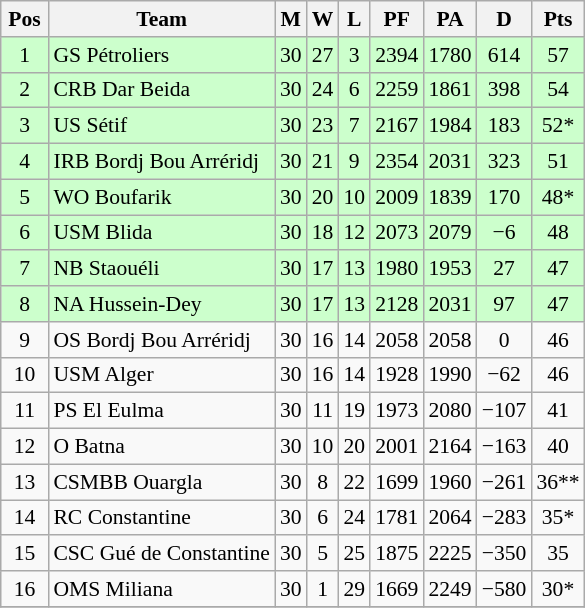<table class="wikitable" style="text-align:center; font-size:90%">
<tr>
<th width=25>Pos</th>
<th>Team</th>
<th>M</th>
<th>W</th>
<th>L</th>
<th>PF</th>
<th>PA</th>
<th>D</th>
<th>Pts</th>
</tr>
<tr bgcolor=#ccffcc>
<td>1</td>
<td align=left>GS Pétroliers</td>
<td>30</td>
<td>27</td>
<td>3</td>
<td>2394</td>
<td>1780</td>
<td>614</td>
<td>57</td>
</tr>
<tr bgcolor=#ccffcc>
<td>2</td>
<td align=left>CRB Dar Beida</td>
<td>30</td>
<td>24</td>
<td>6</td>
<td>2259</td>
<td>1861</td>
<td>398</td>
<td>54</td>
</tr>
<tr bgcolor=#ccffcc>
<td>3</td>
<td align=left>US Sétif</td>
<td>30</td>
<td>23</td>
<td>7</td>
<td>2167</td>
<td>1984</td>
<td>183</td>
<td>52*</td>
</tr>
<tr bgcolor=#ccffcc>
<td>4</td>
<td align=left>IRB Bordj Bou Arréridj</td>
<td>30</td>
<td>21</td>
<td>9</td>
<td>2354</td>
<td>2031</td>
<td>323</td>
<td>51</td>
</tr>
<tr bgcolor=#ccffcc>
<td>5</td>
<td align=left>WO Boufarik</td>
<td>30</td>
<td>20</td>
<td>10</td>
<td>2009</td>
<td>1839</td>
<td>170</td>
<td>48*</td>
</tr>
<tr bgcolor=#ccffcc>
<td>6</td>
<td align=left>USM Blida</td>
<td>30</td>
<td>18</td>
<td>12</td>
<td>2073</td>
<td>2079</td>
<td>−6</td>
<td>48</td>
</tr>
<tr bgcolor=#ccffcc>
<td>7</td>
<td align=left>NB Staouéli</td>
<td>30</td>
<td>17</td>
<td>13</td>
<td>1980</td>
<td>1953</td>
<td>27</td>
<td>47</td>
</tr>
<tr bgcolor=#ccffcc>
<td>8</td>
<td align=left>NA Hussein-Dey</td>
<td>30</td>
<td>17</td>
<td>13</td>
<td>2128</td>
<td>2031</td>
<td>97</td>
<td>47</td>
</tr>
<tr>
<td>9</td>
<td align=left>OS Bordj Bou Arréridj</td>
<td>30</td>
<td>16</td>
<td>14</td>
<td>2058</td>
<td>2058</td>
<td>0</td>
<td>46</td>
</tr>
<tr>
<td>10</td>
<td align=left>USM Alger</td>
<td>30</td>
<td>16</td>
<td>14</td>
<td>1928</td>
<td>1990</td>
<td>−62</td>
<td>46</td>
</tr>
<tr>
<td>11</td>
<td align=left>PS El Eulma</td>
<td>30</td>
<td>11</td>
<td>19</td>
<td>1973</td>
<td>2080</td>
<td>−107</td>
<td>41</td>
</tr>
<tr>
<td>12</td>
<td align=left>O Batna</td>
<td>30</td>
<td>10</td>
<td>20</td>
<td>2001</td>
<td>2164</td>
<td>−163</td>
<td>40</td>
</tr>
<tr>
<td>13</td>
<td align=left>CSMBB Ouargla</td>
<td>30</td>
<td>8</td>
<td>22</td>
<td>1699</td>
<td>1960</td>
<td>−261</td>
<td>36**</td>
</tr>
<tr>
<td>14</td>
<td align=left>RC Constantine</td>
<td>30</td>
<td>6</td>
<td>24</td>
<td>1781</td>
<td>2064</td>
<td>−283</td>
<td>35*</td>
</tr>
<tr>
<td>15</td>
<td align=left>CSC Gué de Constantine</td>
<td>30</td>
<td>5</td>
<td>25</td>
<td>1875</td>
<td>2225</td>
<td>−350</td>
<td>35</td>
</tr>
<tr>
<td>16</td>
<td align=left>OMS Miliana</td>
<td>30</td>
<td>1</td>
<td>29</td>
<td>1669</td>
<td>2249</td>
<td>−580</td>
<td>30*</td>
</tr>
<tr>
</tr>
</table>
